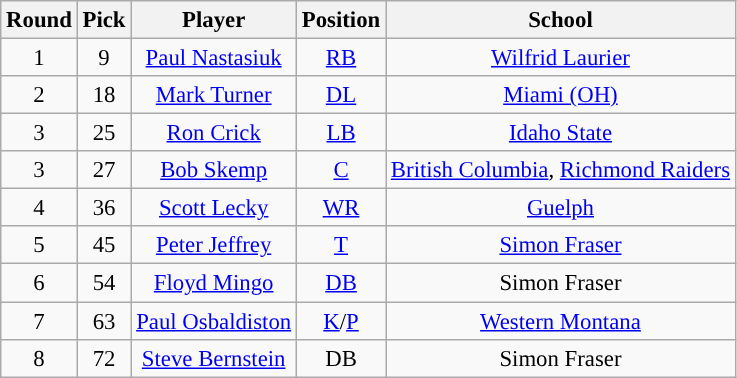<table class="wikitable" style="font-size: 95%;">
<tr>
<th scope="col">Round</th>
<th scope="col">Pick</th>
<th scope="col">Player</th>
<th scope="col">Position</th>
<th scope="col">School</th>
</tr>
<tr align="center">
<td align=center>1</td>
<td>9</td>
<td><a href='#'>Paul Nastasiuk</a></td>
<td><a href='#'>RB</a></td>
<td><a href='#'>Wilfrid Laurier</a></td>
</tr>
<tr align="center">
<td align=center>2</td>
<td>18</td>
<td><a href='#'>Mark Turner</a></td>
<td><a href='#'>DL</a></td>
<td><a href='#'>Miami (OH)</a></td>
</tr>
<tr align="center">
<td align=center>3</td>
<td>25</td>
<td><a href='#'>Ron Crick</a></td>
<td><a href='#'>LB</a></td>
<td><a href='#'>Idaho State</a></td>
</tr>
<tr align="center">
<td align=center>3</td>
<td>27</td>
<td><a href='#'>Bob Skemp</a></td>
<td><a href='#'>C</a></td>
<td><a href='#'>British Columbia</a>, <a href='#'>Richmond Raiders</a></td>
</tr>
<tr align="center">
<td align=center>4</td>
<td>36</td>
<td><a href='#'>Scott Lecky</a></td>
<td><a href='#'>WR</a></td>
<td><a href='#'>Guelph</a></td>
</tr>
<tr align="center">
<td align=center>5</td>
<td>45</td>
<td><a href='#'>Peter Jeffrey</a></td>
<td><a href='#'>T</a></td>
<td><a href='#'>Simon Fraser</a></td>
</tr>
<tr align="center">
<td align=center>6</td>
<td>54</td>
<td><a href='#'>Floyd Mingo</a></td>
<td><a href='#'>DB</a></td>
<td>Simon Fraser</td>
</tr>
<tr align="center">
<td align=center>7</td>
<td>63</td>
<td><a href='#'>Paul Osbaldiston</a></td>
<td><a href='#'>K</a>/<a href='#'>P</a></td>
<td><a href='#'>Western Montana</a></td>
</tr>
<tr align="center">
<td align=center>8</td>
<td>72</td>
<td><a href='#'>Steve Bernstein</a></td>
<td>DB</td>
<td>Simon Fraser</td>
</tr>
</table>
